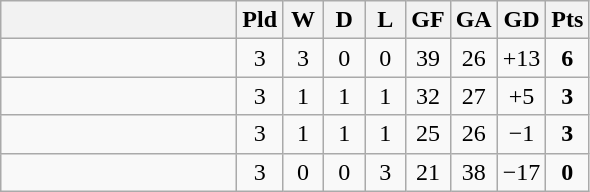<table class="wikitable" style="text-align:center;">
<tr>
<th width=150></th>
<th width=20>Pld</th>
<th width=20>W</th>
<th width=20>D</th>
<th width=20>L</th>
<th width=20>GF</th>
<th width=20>GA</th>
<th width=20>GD</th>
<th width=20>Pts</th>
</tr>
<tr>
<td align="left"></td>
<td>3</td>
<td>3</td>
<td>0</td>
<td>0</td>
<td>39</td>
<td>26</td>
<td>+13</td>
<td><strong>6</strong></td>
</tr>
<tr>
<td align="left"></td>
<td>3</td>
<td>1</td>
<td>1</td>
<td>1</td>
<td>32</td>
<td>27</td>
<td>+5</td>
<td><strong>3</strong></td>
</tr>
<tr>
<td align="left"></td>
<td>3</td>
<td>1</td>
<td>1</td>
<td>1</td>
<td>25</td>
<td>26</td>
<td>−1</td>
<td><strong>3</strong></td>
</tr>
<tr>
<td align="left"></td>
<td>3</td>
<td>0</td>
<td>0</td>
<td>3</td>
<td>21</td>
<td>38</td>
<td>−17</td>
<td><strong>0</strong></td>
</tr>
</table>
